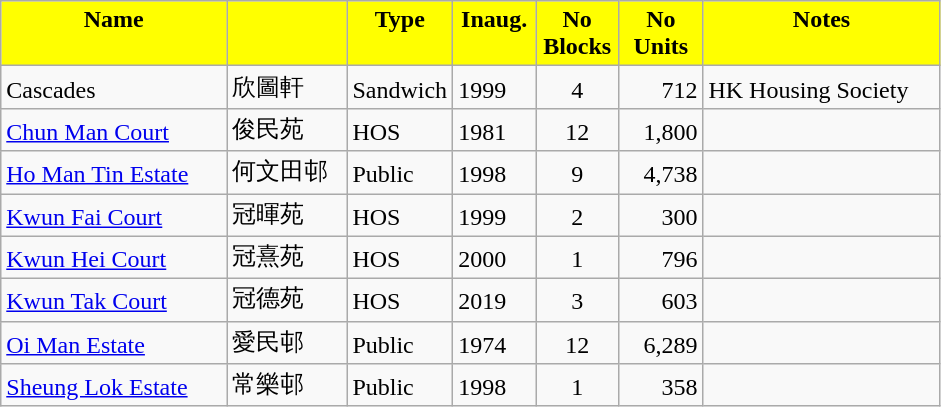<table class="wikitable">
<tr style="font-weight:bold;background-color:yellow" align="center" valign="top">
<td width="143.25" Height="12.75">Name</td>
<td width="72.75" align="center" valign="top"></td>
<td width="59.25" align="center" valign="top">Type</td>
<td width="48" align="center" valign="top">Inaug.</td>
<td width="48" align="center" valign="top">No Blocks</td>
<td width="48.75" align="center" valign="top">No Units</td>
<td width="150.75" align="center" valign="top">Notes</td>
</tr>
<tr valign="bottom">
<td Height="12.75">Cascades</td>
<td>欣圖軒</td>
<td>Sandwich</td>
<td>1999</td>
<td align="center">4</td>
<td align="right">712</td>
<td>HK Housing Society</td>
</tr>
<tr valign="bottom">
<td Height="12.75"><a href='#'>Chun Man Court</a></td>
<td>俊民苑</td>
<td>HOS</td>
<td>1981</td>
<td align="center">12</td>
<td align="right">1,800</td>
<td></td>
</tr>
<tr valign="bottom">
<td Height="12.75"><a href='#'>Ho Man Tin Estate</a></td>
<td>何文田邨</td>
<td>Public</td>
<td>1998</td>
<td align="center">9</td>
<td align="right">4,738</td>
<td></td>
</tr>
<tr valign="bottom">
<td Height="12.75"><a href='#'>Kwun Fai Court</a></td>
<td>冠暉苑</td>
<td>HOS</td>
<td>1999</td>
<td align="center">2</td>
<td align="right">300</td>
<td></td>
</tr>
<tr valign="bottom">
<td Height="12.75"><a href='#'>Kwun Hei Court</a></td>
<td>冠熹苑</td>
<td>HOS</td>
<td>2000</td>
<td align="center">1</td>
<td align="right">796</td>
<td></td>
</tr>
<tr valign="bottom">
<td Height="12.75"><a href='#'>Kwun Tak Court</a></td>
<td>冠德苑</td>
<td>HOS</td>
<td>2019</td>
<td align="center">3</td>
<td align="right">603</td>
<td></td>
</tr>
<tr valign="bottom">
<td Height="12.75"><a href='#'>Oi Man Estate</a></td>
<td>愛民邨</td>
<td>Public</td>
<td>1974</td>
<td align="center">12</td>
<td align="right">6,289</td>
<td></td>
</tr>
<tr valign="bottom">
<td Height="12.75"><a href='#'>Sheung Lok Estate</a></td>
<td>常樂邨</td>
<td>Public</td>
<td>1998</td>
<td align="center">1</td>
<td align="right">358</td>
<td></td>
</tr>
</table>
